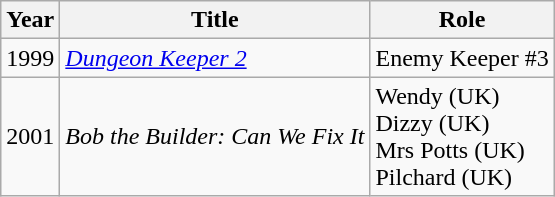<table class="wikitable">
<tr>
<th>Year</th>
<th>Title</th>
<th>Role</th>
</tr>
<tr>
<td>1999</td>
<td><em><a href='#'>Dungeon Keeper 2</a></em></td>
<td>Enemy Keeper #3</td>
</tr>
<tr>
<td>2001</td>
<td><em>Bob the Builder: Can We Fix It</em></td>
<td>Wendy (UK)<br>Dizzy (UK)<br>Mrs Potts (UK)<br>Pilchard (UK)</td>
</tr>
</table>
